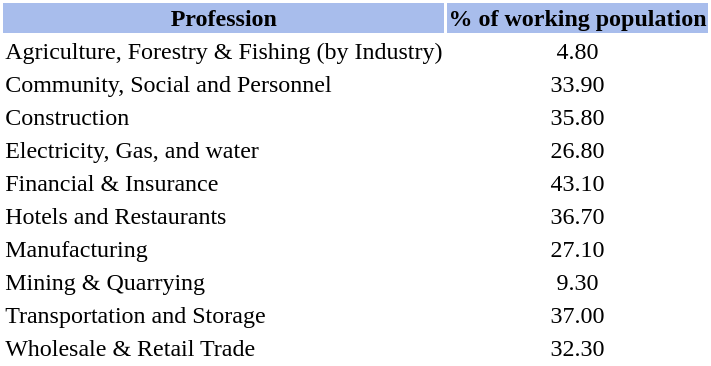<table class="toccolours" style="clear:right; float:right; background:#ffffff; margin: 0 0 0.5em 1em; width:300">
<tr>
<td style="text-align:center;background:#A8BDEC"><strong>Profession</strong></td>
<td style="text-align:center;background:#A8BDEC"><strong>% of working population</strong></td>
</tr>
<tr>
<td>Agriculture, Forestry & Fishing (by Industry)</td>
<td style="text-align:center;">4.80</td>
</tr>
<tr>
<td>Community, Social and Personnel</td>
<td style="text-align:center;">33.90</td>
</tr>
<tr>
<td>Construction</td>
<td style="text-align:center;">35.80</td>
</tr>
<tr>
<td>Electricity, Gas, and water</td>
<td style="text-align:center;">26.80</td>
</tr>
<tr>
<td>Financial & Insurance</td>
<td style="text-align:center;">43.10</td>
</tr>
<tr>
<td>Hotels and Restaurants</td>
<td style="text-align:center;">36.70</td>
</tr>
<tr>
<td>Manufacturing</td>
<td style="text-align:center;">27.10</td>
</tr>
<tr>
<td>Mining & Quarrying</td>
<td style="text-align:center;">9.30</td>
</tr>
<tr>
<td>Transportation and Storage</td>
<td style="text-align:center;">37.00</td>
</tr>
<tr>
<td>Wholesale & Retail Trade</td>
<td style="text-align:center;">32.30</td>
</tr>
</table>
